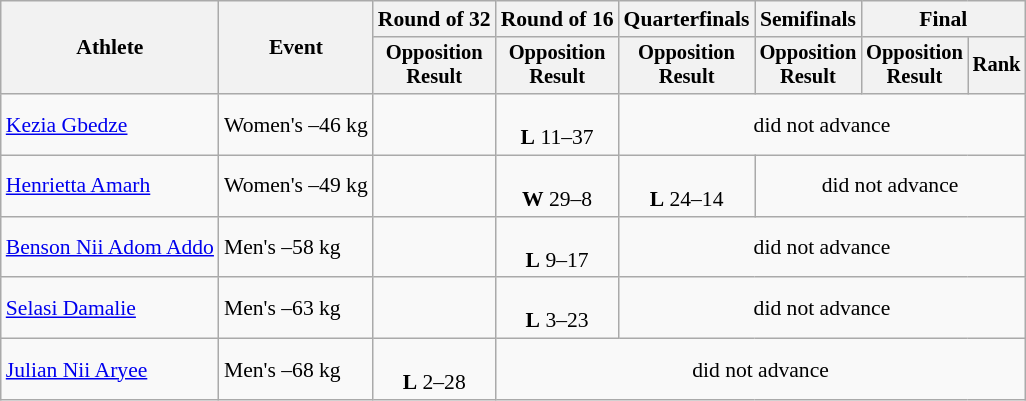<table class="wikitable" style="text-align:left; font-size:90%">
<tr>
<th rowspan="2">Athlete</th>
<th rowspan="2">Event</th>
<th>Round of 32</th>
<th>Round of 16</th>
<th>Quarterfinals</th>
<th>Semifinals</th>
<th colspan=2>Final</th>
</tr>
<tr style="font-size: 95%">
<th>Opposition<br>Result</th>
<th>Opposition<br>Result</th>
<th>Opposition<br>Result</th>
<th>Opposition<br>Result</th>
<th>Opposition<br>Result</th>
<th>Rank</th>
</tr>
<tr align=center>
<td align=left><a href='#'>Kezia Gbedze</a></td>
<td align=left>Women's –46 kg</td>
<td></td>
<td><br><strong>L</strong> 11–37</td>
<td colspan=5>did not advance</td>
</tr>
<tr align=center>
<td align=left><a href='#'>Henrietta Amarh</a></td>
<td align=left>Women's –49 kg</td>
<td></td>
<td><br><strong>W</strong> 29–8</td>
<td><br><strong>L</strong> 24–14</td>
<td colspan=4>did not advance</td>
</tr>
<tr align=center>
<td align=left><a href='#'>Benson Nii Adom Addo</a></td>
<td align=left>Men's –58 kg</td>
<td></td>
<td><br><strong>L</strong> 9–17</td>
<td colspan=4>did not advance</td>
</tr>
<tr align=center>
<td align=left><a href='#'>Selasi Damalie</a></td>
<td align=left>Men's –63 kg</td>
<td></td>
<td><br><strong>L</strong> 3–23</td>
<td colspan=4>did not advance</td>
</tr>
<tr align=center>
<td align=left><a href='#'>Julian Nii Aryee</a></td>
<td align=left>Men's –68 kg</td>
<td><br><strong>L</strong> 2–28</td>
<td colspan=5>did not advance</td>
</tr>
</table>
